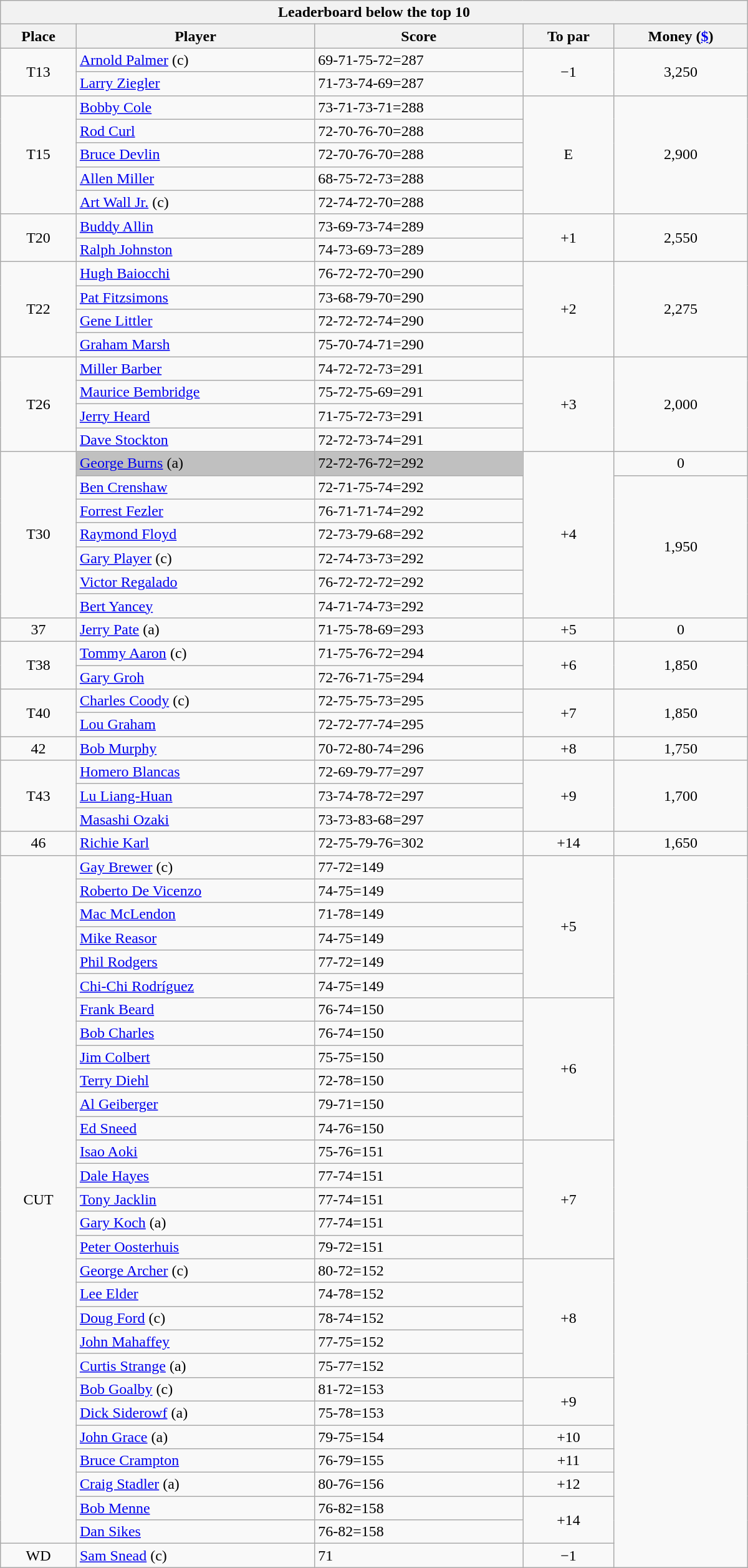<table class="collapsible collapsed wikitable" style="width:50em;margin-top:-1px;">
<tr>
<th scope="col" colspan="6">Leaderboard below the top 10</th>
</tr>
<tr>
<th>Place</th>
<th>Player</th>
<th>Score</th>
<th>To par</th>
<th>Money (<a href='#'>$</a>)</th>
</tr>
<tr>
<td rowspan=2 align=center>T13</td>
<td> <a href='#'>Arnold Palmer</a> (c)</td>
<td>69-71-75-72=287</td>
<td rowspan=2 align=center>−1</td>
<td rowspan=2 align=center>3,250</td>
</tr>
<tr>
<td> <a href='#'>Larry Ziegler</a></td>
<td>71-73-74-69=287</td>
</tr>
<tr>
<td rowspan=5 align=center>T15</td>
<td> <a href='#'>Bobby Cole</a></td>
<td>73-71-73-71=288</td>
<td rowspan=5 align=center>E</td>
<td rowspan=5 align=center>2,900</td>
</tr>
<tr>
<td> <a href='#'>Rod Curl</a></td>
<td>72-70-76-70=288</td>
</tr>
<tr>
<td> <a href='#'>Bruce Devlin</a></td>
<td>72-70-76-70=288</td>
</tr>
<tr>
<td> <a href='#'>Allen Miller</a></td>
<td>68-75-72-73=288</td>
</tr>
<tr>
<td> <a href='#'>Art Wall Jr.</a> (c)</td>
<td>72-74-72-70=288</td>
</tr>
<tr>
<td rowspan=2 align=center>T20</td>
<td> <a href='#'>Buddy Allin</a></td>
<td>73-69-73-74=289</td>
<td rowspan=2 align=center>+1</td>
<td rowspan=2 align=center>2,550</td>
</tr>
<tr>
<td> <a href='#'>Ralph Johnston</a></td>
<td>74-73-69-73=289</td>
</tr>
<tr>
<td rowspan=4 align=center>T22</td>
<td> <a href='#'>Hugh Baiocchi</a></td>
<td>76-72-72-70=290</td>
<td rowspan=4 align=center>+2</td>
<td rowspan=4 align=center>2,275</td>
</tr>
<tr>
<td> <a href='#'>Pat Fitzsimons</a></td>
<td>73-68-79-70=290</td>
</tr>
<tr>
<td> <a href='#'>Gene Littler</a></td>
<td>72-72-72-74=290</td>
</tr>
<tr>
<td> <a href='#'>Graham Marsh</a></td>
<td>75-70-74-71=290</td>
</tr>
<tr>
<td rowspan=4 align=center>T26</td>
<td> <a href='#'>Miller Barber</a></td>
<td>74-72-72-73=291</td>
<td rowspan=4 align=center>+3</td>
<td rowspan=4 align=center>2,000</td>
</tr>
<tr>
<td> <a href='#'>Maurice Bembridge</a></td>
<td>75-72-75-69=291</td>
</tr>
<tr>
<td> <a href='#'>Jerry Heard</a></td>
<td>71-75-72-73=291</td>
</tr>
<tr>
<td> <a href='#'>Dave Stockton</a></td>
<td>72-72-73-74=291</td>
</tr>
<tr>
<td rowspan=7 align=center>T30</td>
<td style="background:silver"> <a href='#'>George Burns</a> (a)</td>
<td style="background:silver">72-72-76-72=292</td>
<td rowspan=7 align=center>+4</td>
<td align=center>0</td>
</tr>
<tr>
<td> <a href='#'>Ben Crenshaw</a></td>
<td>72-71-75-74=292</td>
<td rowspan=6 align=center>1,950</td>
</tr>
<tr>
<td> <a href='#'>Forrest Fezler</a></td>
<td>76-71-71-74=292</td>
</tr>
<tr>
<td> <a href='#'>Raymond Floyd</a></td>
<td>72-73-79-68=292</td>
</tr>
<tr>
<td> <a href='#'>Gary Player</a> (c)</td>
<td>72-74-73-73=292</td>
</tr>
<tr>
<td> <a href='#'>Victor Regalado</a></td>
<td>76-72-72-72=292</td>
</tr>
<tr>
<td> <a href='#'>Bert Yancey</a></td>
<td>74-71-74-73=292</td>
</tr>
<tr>
<td align=center>37</td>
<td> <a href='#'>Jerry Pate</a> (a)</td>
<td>71-75-78-69=293</td>
<td align=center>+5</td>
<td align=center>0</td>
</tr>
<tr>
<td rowspan=2 align=center>T38</td>
<td> <a href='#'>Tommy Aaron</a> (c)</td>
<td>71-75-76-72=294</td>
<td rowspan=2 align=center>+6</td>
<td rowspan=2 align=center>1,850</td>
</tr>
<tr>
<td> <a href='#'>Gary Groh</a></td>
<td>72-76-71-75=294</td>
</tr>
<tr>
<td rowspan=2 align=center>T40</td>
<td> <a href='#'>Charles Coody</a> (c)</td>
<td>72-75-75-73=295</td>
<td rowspan=2 align=center>+7</td>
<td rowspan=2 align=center>1,850</td>
</tr>
<tr>
<td> <a href='#'>Lou Graham</a></td>
<td>72-72-77-74=295</td>
</tr>
<tr>
<td align=center>42</td>
<td> <a href='#'>Bob Murphy</a></td>
<td>70-72-80-74=296</td>
<td align=center>+8</td>
<td align=center>1,750</td>
</tr>
<tr>
<td rowspan=3 align=center>T43</td>
<td> <a href='#'>Homero Blancas</a></td>
<td>72-69-79-77=297</td>
<td rowspan=3 align=center>+9</td>
<td rowspan=3 align=center>1,700</td>
</tr>
<tr>
<td> <a href='#'>Lu Liang-Huan</a></td>
<td>73-74-78-72=297</td>
</tr>
<tr>
<td> <a href='#'>Masashi Ozaki</a></td>
<td>73-73-83-68=297</td>
</tr>
<tr>
<td align=center>46</td>
<td> <a href='#'>Richie Karl</a></td>
<td>72-75-79-76=302</td>
<td align=center>+14</td>
<td align=center>1,650</td>
</tr>
<tr>
<td rowspan=29 align=center>CUT</td>
<td> <a href='#'>Gay Brewer</a> (c)</td>
<td>77-72=149</td>
<td rowspan=6 align=center>+5</td>
<td rowspan=30 align=center></td>
</tr>
<tr>
<td> <a href='#'>Roberto De Vicenzo</a></td>
<td>74-75=149</td>
</tr>
<tr>
<td> <a href='#'>Mac McLendon</a></td>
<td>71-78=149</td>
</tr>
<tr>
<td> <a href='#'>Mike Reasor</a></td>
<td>74-75=149</td>
</tr>
<tr>
<td> <a href='#'>Phil Rodgers</a></td>
<td>77-72=149</td>
</tr>
<tr>
<td> <a href='#'>Chi-Chi Rodríguez</a></td>
<td>74-75=149</td>
</tr>
<tr>
<td> <a href='#'>Frank Beard</a></td>
<td>76-74=150</td>
<td rowspan=6 align=center>+6</td>
</tr>
<tr>
<td> <a href='#'>Bob Charles</a></td>
<td>76-74=150</td>
</tr>
<tr>
<td> <a href='#'>Jim Colbert</a></td>
<td>75-75=150</td>
</tr>
<tr>
<td> <a href='#'>Terry Diehl</a></td>
<td>72-78=150</td>
</tr>
<tr>
<td> <a href='#'>Al Geiberger</a></td>
<td>79-71=150</td>
</tr>
<tr>
<td> <a href='#'>Ed Sneed</a></td>
<td>74-76=150</td>
</tr>
<tr>
<td> <a href='#'>Isao Aoki</a></td>
<td>75-76=151</td>
<td rowspan=5 align=center>+7</td>
</tr>
<tr>
<td> <a href='#'>Dale Hayes</a></td>
<td>77-74=151</td>
</tr>
<tr>
<td> <a href='#'>Tony Jacklin</a></td>
<td>77-74=151</td>
</tr>
<tr>
<td> <a href='#'>Gary Koch</a> (a)</td>
<td>77-74=151</td>
</tr>
<tr>
<td> <a href='#'>Peter Oosterhuis</a></td>
<td>79-72=151</td>
</tr>
<tr>
<td> <a href='#'>George Archer</a> (c)</td>
<td>80-72=152</td>
<td rowspan=5 align=center>+8</td>
</tr>
<tr>
<td> <a href='#'>Lee Elder</a></td>
<td>74-78=152</td>
</tr>
<tr>
<td> <a href='#'>Doug Ford</a> (c)</td>
<td>78-74=152</td>
</tr>
<tr>
<td> <a href='#'>John Mahaffey</a></td>
<td>77-75=152</td>
</tr>
<tr>
<td> <a href='#'>Curtis Strange</a> (a)</td>
<td>75-77=152</td>
</tr>
<tr>
<td> <a href='#'>Bob Goalby</a> (c)</td>
<td>81-72=153</td>
<td rowspan=2 align=center>+9</td>
</tr>
<tr>
<td> <a href='#'>Dick Siderowf</a> (a)</td>
<td>75-78=153</td>
</tr>
<tr>
<td> <a href='#'>John Grace</a> (a)</td>
<td>79-75=154</td>
<td align=center>+10</td>
</tr>
<tr>
<td> <a href='#'>Bruce Crampton</a></td>
<td>76-79=155</td>
<td align=center>+11</td>
</tr>
<tr>
<td> <a href='#'>Craig Stadler</a> (a)</td>
<td>80-76=156</td>
<td align=center>+12</td>
</tr>
<tr>
<td> <a href='#'>Bob Menne</a></td>
<td>76-82=158</td>
<td rowspan=2 align=center>+14</td>
</tr>
<tr>
<td> <a href='#'>Dan Sikes</a></td>
<td>76-82=158</td>
</tr>
<tr>
<td align=center>WD</td>
<td> <a href='#'>Sam Snead</a> (c)</td>
<td>71</td>
<td align=center>−1</td>
</tr>
</table>
